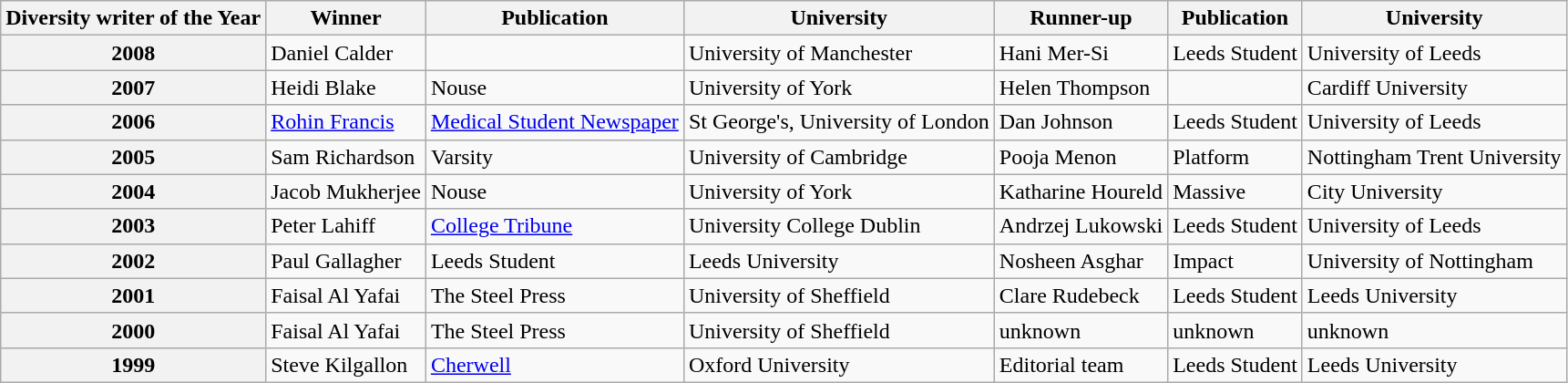<table class="wikitable" style="font-align: center">
<tr>
<th>Diversity writer of the Year</th>
<th>Winner</th>
<th>Publication</th>
<th>University</th>
<th>Runner-up</th>
<th>Publication</th>
<th>University</th>
</tr>
<tr>
<th>2008</th>
<td>Daniel Calder</td>
<td></td>
<td>University of Manchester</td>
<td>Hani Mer-Si</td>
<td>Leeds Student</td>
<td>University of Leeds</td>
</tr>
<tr>
<th>2007</th>
<td>Heidi Blake</td>
<td>Nouse</td>
<td>University of York</td>
<td>Helen Thompson</td>
<td></td>
<td>Cardiff University</td>
</tr>
<tr>
<th>2006</th>
<td><a href='#'>Rohin Francis</a></td>
<td><a href='#'>Medical Student Newspaper</a></td>
<td>St George's, University of London</td>
<td>Dan Johnson</td>
<td>Leeds Student</td>
<td>University of Leeds</td>
</tr>
<tr>
<th>2005</th>
<td>Sam Richardson</td>
<td>Varsity</td>
<td>University of Cambridge</td>
<td>Pooja Menon</td>
<td>Platform</td>
<td>Nottingham Trent University</td>
</tr>
<tr>
<th>2004</th>
<td>Jacob Mukherjee</td>
<td>Nouse</td>
<td>University of York</td>
<td>Katharine Houreld</td>
<td>Massive</td>
<td>City University</td>
</tr>
<tr>
<th>2003</th>
<td>Peter Lahiff</td>
<td><a href='#'>College Tribune</a></td>
<td>University College Dublin</td>
<td>Andrzej Lukowski</td>
<td>Leeds Student</td>
<td>University of Leeds</td>
</tr>
<tr>
<th>2002</th>
<td>Paul Gallagher</td>
<td>Leeds Student</td>
<td>Leeds University</td>
<td>Nosheen Asghar</td>
<td>Impact</td>
<td>University of Nottingham</td>
</tr>
<tr>
<th>2001</th>
<td>Faisal Al Yafai</td>
<td>The Steel Press</td>
<td>University of Sheffield</td>
<td>Clare Rudebeck</td>
<td>Leeds Student</td>
<td>Leeds University</td>
</tr>
<tr>
<th>2000</th>
<td>Faisal Al Yafai</td>
<td>The Steel Press</td>
<td>University of Sheffield</td>
<td>unknown</td>
<td>unknown</td>
<td>unknown</td>
</tr>
<tr>
<th>1999</th>
<td>Steve Kilgallon</td>
<td><a href='#'>Cherwell</a></td>
<td>Oxford University</td>
<td>Editorial team</td>
<td>Leeds Student</td>
<td>Leeds University</td>
</tr>
</table>
